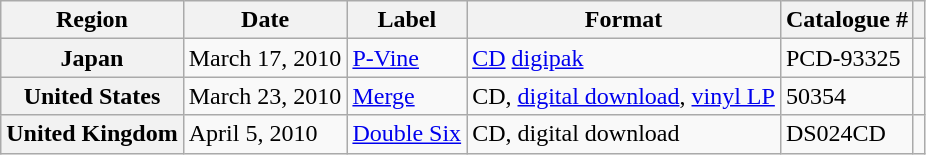<table class="wikitable plainrowheaders">
<tr>
<th>Region</th>
<th>Date</th>
<th>Label</th>
<th>Format</th>
<th>Catalogue #</th>
<th></th>
</tr>
<tr>
<th scope="row">Japan</th>
<td>March 17, 2010</td>
<td><a href='#'>P-Vine</a></td>
<td><a href='#'>CD</a> <a href='#'>digipak</a></td>
<td>PCD-93325</td>
<td></td>
</tr>
<tr>
<th scope="row">United States</th>
<td>March 23, 2010</td>
<td><a href='#'>Merge</a></td>
<td>CD, <a href='#'>digital download</a>, <a href='#'>vinyl LP</a></td>
<td>50354</td>
<td></td>
</tr>
<tr>
<th scope="row">United Kingdom</th>
<td>April 5, 2010</td>
<td><a href='#'>Double Six</a></td>
<td>CD, digital download</td>
<td>DS024CD</td>
<td></td>
</tr>
</table>
